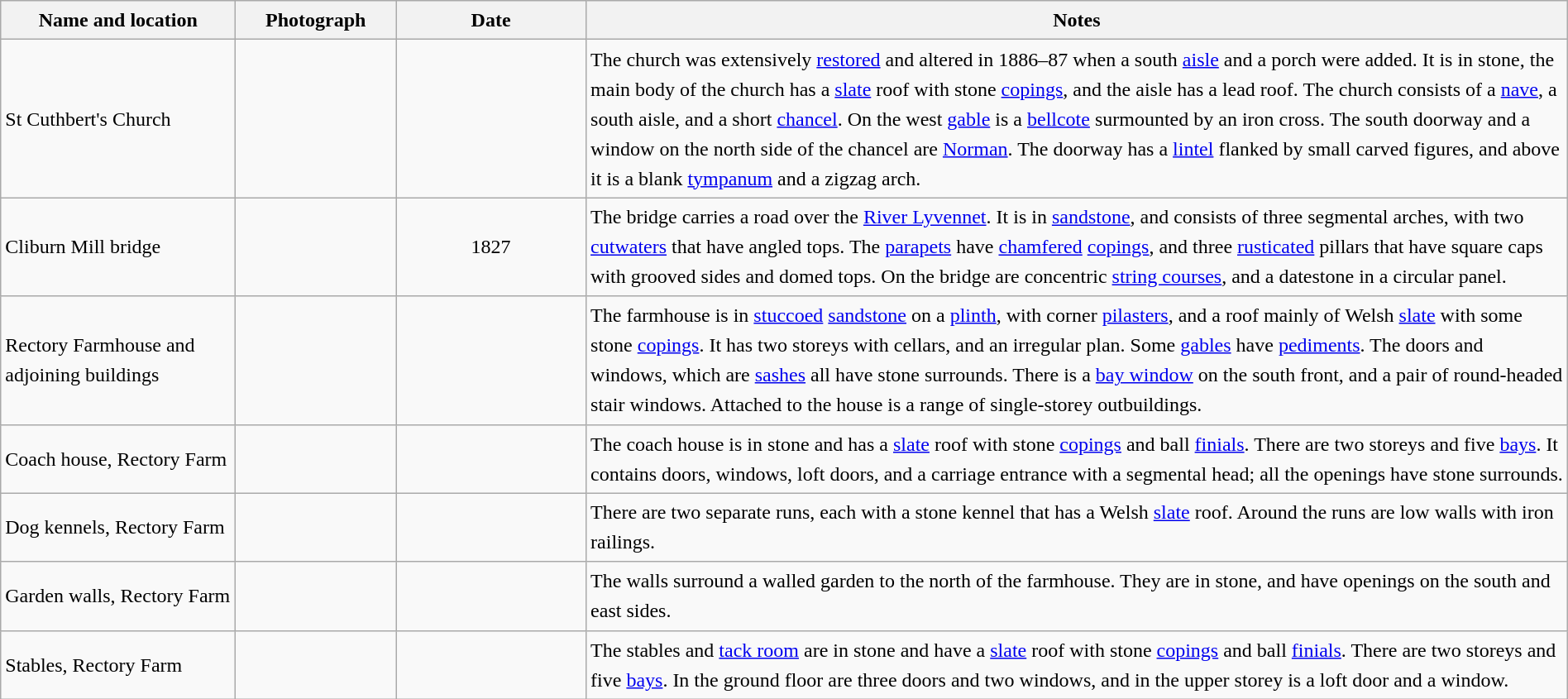<table class="wikitable sortable plainrowheaders" style="width:100%;border:0px;text-align:left;line-height:150%;">
<tr>
<th scope="col"  style="width:150px">Name and location</th>
<th scope="col"  style="width:100px" class="unsortable">Photograph</th>
<th scope="col"  style="width:120px">Date</th>
<th scope="col"  style="width:650px" class="unsortable">Notes</th>
</tr>
<tr>
<td>St Cuthbert's Church<br><small></small></td>
<td></td>
<td align="center"></td>
<td>The church was extensively <a href='#'>restored</a> and altered in 1886–87 when a south <a href='#'>aisle</a> and a porch were added.  It is in stone, the main body of the church has a <a href='#'>slate</a> roof with stone <a href='#'>copings</a>, and the aisle has a lead roof.  The church consists of a <a href='#'>nave</a>, a south aisle, and a short <a href='#'>chancel</a>.  On the west <a href='#'>gable</a> is a <a href='#'>bellcote</a> surmounted by an iron cross.  The south doorway and a window on the north side of the chancel are <a href='#'>Norman</a>.  The doorway has a <a href='#'>lintel</a> flanked by small carved figures, and above it is a blank <a href='#'>tympanum</a> and a zigzag arch.</td>
</tr>
<tr>
<td>Cliburn Mill bridge<br><small></small></td>
<td></td>
<td align="center">1827</td>
<td>The bridge carries a road over the <a href='#'>River Lyvennet</a>.  It is in <a href='#'>sandstone</a>, and consists of three segmental arches, with two <a href='#'>cutwaters</a> that have angled tops.  The <a href='#'>parapets</a> have <a href='#'>chamfered</a> <a href='#'>copings</a>, and three <a href='#'>rusticated</a> pillars that have square caps with grooved sides and domed tops.  On the bridge are concentric <a href='#'>string courses</a>, and a datestone in a circular panel.</td>
</tr>
<tr>
<td>Rectory Farmhouse and adjoining buildings<br><small></small></td>
<td></td>
<td align="center"></td>
<td>The farmhouse is in <a href='#'>stuccoed</a> <a href='#'>sandstone</a> on a <a href='#'>plinth</a>, with corner <a href='#'>pilasters</a>, and a roof mainly of Welsh <a href='#'>slate</a> with some stone <a href='#'>copings</a>. It has two storeys with cellars, and an irregular plan.  Some <a href='#'>gables</a> have <a href='#'>pediments</a>.  The doors and windows, which are <a href='#'>sashes</a> all have stone surrounds.  There is a <a href='#'>bay window</a> on the south front, and a pair of round-headed stair windows.  Attached to the house is a range of single-storey outbuildings.</td>
</tr>
<tr>
<td>Coach house, Rectory Farm<br><small></small></td>
<td></td>
<td align="center"></td>
<td>The coach house is in stone and has a <a href='#'>slate</a> roof with stone <a href='#'>copings</a> and ball <a href='#'>finials</a>.  There are two storeys and five <a href='#'>bays</a>.  It contains doors, windows, loft doors, and a carriage entrance with a segmental head; all the openings have stone surrounds.</td>
</tr>
<tr>
<td>Dog kennels, Rectory Farm<br><small></small></td>
<td></td>
<td align="center"></td>
<td>There are two separate runs, each with a stone kennel that has a Welsh <a href='#'>slate</a> roof.  Around the runs are low walls with iron railings.</td>
</tr>
<tr>
<td>Garden walls, Rectory Farm<br><small></small></td>
<td></td>
<td align="center"></td>
<td>The walls surround a walled garden to the north of the farmhouse.  They are in stone, and have openings on the south and east sides.</td>
</tr>
<tr>
<td>Stables, Rectory Farm<br><small></small></td>
<td></td>
<td align="center"></td>
<td>The stables and <a href='#'>tack room</a> are in stone and have a <a href='#'>slate</a> roof with stone <a href='#'>copings</a> and ball <a href='#'>finials</a>.  There are two storeys and five <a href='#'>bays</a>.  In the ground floor are three doors and two windows, and in the upper storey is a loft door and a window.</td>
</tr>
<tr>
</tr>
</table>
